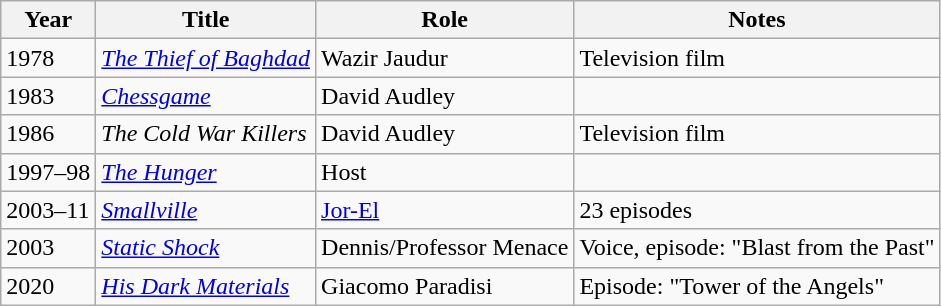<table class="wikitable sortable">
<tr>
<th>Year</th>
<th>Title</th>
<th>Role</th>
<th>Notes</th>
</tr>
<tr>
<td>1978</td>
<td><em><a href='#'>The Thief of Baghdad</a></em></td>
<td>Wazir Jaudur</td>
<td>Television film</td>
</tr>
<tr>
<td>1983</td>
<td><em><a href='#'>Chessgame</a></em></td>
<td>David Audley</td>
<td></td>
</tr>
<tr>
<td>1986</td>
<td><em>The Cold War Killers</em></td>
<td>David Audley</td>
<td>Television film</td>
</tr>
<tr>
<td>1997–98</td>
<td><em><a href='#'>The Hunger</a></em></td>
<td>Host</td>
<td></td>
</tr>
<tr>
<td>2003–11</td>
<td><em><a href='#'>Smallville</a></em></td>
<td><a href='#'>Jor-El</a></td>
<td>23 episodes</td>
</tr>
<tr>
<td>2003</td>
<td><em><a href='#'>Static Shock</a></em></td>
<td>Dennis/Professor Menace</td>
<td>Voice, episode: "Blast from the Past"</td>
</tr>
<tr>
<td>2020</td>
<td><em><a href='#'>His Dark Materials</a></em></td>
<td>Giacomo Paradisi</td>
<td>Episode: "Tower of the Angels"</td>
</tr>
</table>
